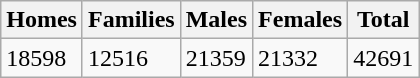<table class="wikitable">
<tr>
<th>Homes</th>
<th>Families</th>
<th>Males</th>
<th>Females</th>
<th>Total</th>
</tr>
<tr>
<td>18598</td>
<td>12516</td>
<td>21359</td>
<td>21332</td>
<td>42691</td>
</tr>
</table>
